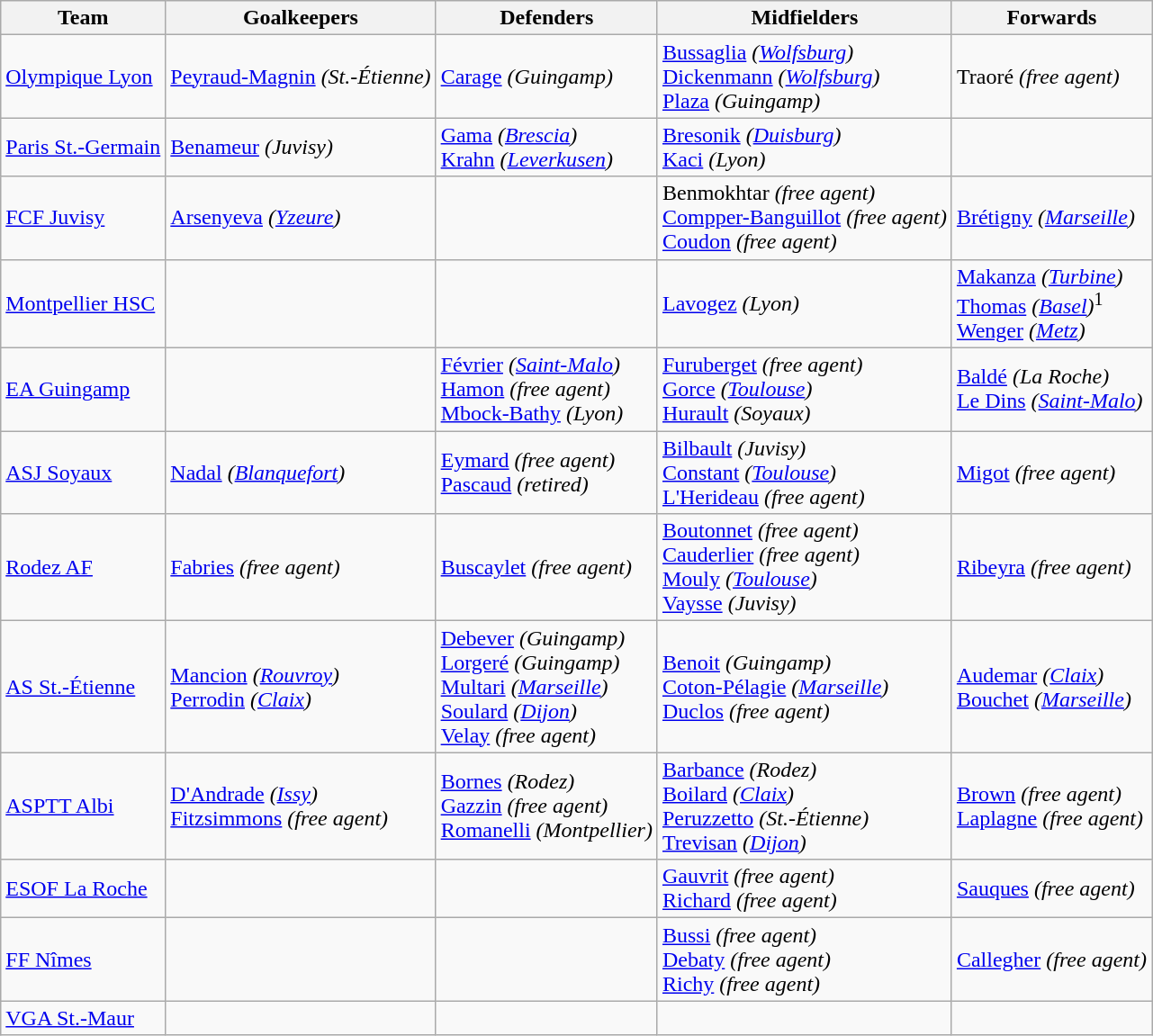<table class="wikitable">
<tr>
<th>Team</th>
<th>Goalkeepers</th>
<th>Defenders</th>
<th>Midfielders</th>
<th>Forwards</th>
</tr>
<tr>
<td><a href='#'>Olympique Lyon</a></td>
<td><a href='#'>Peyraud-Magnin</a> <em>(St.-Étienne)</em></td>
<td><a href='#'>Carage</a> <em>(Guingamp)</em></td>
<td><a href='#'>Bussaglia</a> <em>(<a href='#'>Wolfsburg</a>)</em><br> <a href='#'>Dickenmann</a> <em>(<a href='#'>Wolfsburg</a>)</em><br><a href='#'>Plaza</a> <em>(Guingamp)</em></td>
<td>Traoré <em>(free agent)</em></td>
</tr>
<tr>
<td><a href='#'>Paris St.-Germain</a></td>
<td><a href='#'>Benameur</a> <em>(Juvisy)</em></td>
<td> <a href='#'>Gama</a> <em>(<a href='#'>Brescia</a>)</em><br> <a href='#'>Krahn</a> <em>(<a href='#'>Leverkusen</a>)</em></td>
<td> <a href='#'>Bresonik</a> <em>(<a href='#'>Duisburg</a>)</em><br><a href='#'>Kaci</a> <em>(Lyon)</em></td>
<td></td>
</tr>
<tr>
<td><a href='#'>FCF Juvisy</a></td>
<td> <a href='#'>Arsenyeva</a> <em>(<a href='#'>Yzeure</a>)</em></td>
<td></td>
<td>Benmokhtar <em>(free agent)</em><br><a href='#'>Compper-Banguillot</a> <em>(free agent)</em><br><a href='#'>Coudon</a> <em>(free agent)</em></td>
<td><a href='#'>Brétigny</a> <em>(<a href='#'>Marseille</a>)</em></td>
</tr>
<tr>
<td><a href='#'>Montpellier HSC</a></td>
<td></td>
<td></td>
<td><a href='#'>Lavogez</a> <em>(Lyon)</em></td>
<td><a href='#'>Makanza</a> <em>(<a href='#'>Turbine</a>)</em><br><a href='#'>Thomas</a> <em>(<a href='#'>Basel</a>)</em><sup>1</sup><br><a href='#'>Wenger</a> <em>(<a href='#'>Metz</a>)</em></td>
</tr>
<tr>
<td><a href='#'>EA Guingamp</a></td>
<td></td>
<td><a href='#'>Février</a> <em>(<a href='#'>Saint-Malo</a>)</em><br><a href='#'>Hamon</a> <em>(free agent)</em><br><a href='#'>Mbock-Bathy</a> <em>(Lyon)</em></td>
<td><a href='#'>Furuberget</a> <em>(free agent)</em><br><a href='#'>Gorce</a> <em>(<a href='#'>Toulouse</a>)</em><br><a href='#'>Hurault</a> <em>(Soyaux)</em></td>
<td> <a href='#'>Baldé</a> <em>(La Roche)</em><br><a href='#'>Le Dins</a> <em>(<a href='#'>Saint-Malo</a>)</em></td>
</tr>
<tr>
<td><a href='#'>ASJ Soyaux</a></td>
<td><a href='#'>Nadal</a> <em>(<a href='#'>Blanquefort</a>)</em></td>
<td><a href='#'>Eymard</a> <em>(free agent)</em><br><a href='#'>Pascaud</a> <em>(retired)</em></td>
<td><a href='#'>Bilbault</a> <em>(Juvisy)</em><br><a href='#'>Constant</a> <em>(<a href='#'>Toulouse</a>)</em><br><a href='#'>L'Herideau</a> <em>(free agent)</em></td>
<td><a href='#'>Migot</a> <em>(free agent)</em></td>
</tr>
<tr>
<td><a href='#'>Rodez AF</a></td>
<td><a href='#'>Fabries</a> <em>(free agent)</em></td>
<td><a href='#'>Buscaylet</a> <em>(free agent)</em></td>
<td><a href='#'>Boutonnet</a> <em>(free agent)</em><br><a href='#'>Cauderlier</a> <em>(free agent)</em><br><a href='#'>Mouly</a> <em>(<a href='#'>Toulouse</a>)</em><br><a href='#'>Vaysse</a> <em>(Juvisy)</em></td>
<td><a href='#'>Ribeyra</a> <em>(free agent)</em></td>
</tr>
<tr>
<td><a href='#'>AS St.-Étienne</a></td>
<td><a href='#'>Mancion</a> <em>(<a href='#'>Rouvroy</a>)</em><br><a href='#'>Perrodin</a> <em>(<a href='#'>Claix</a>)</em></td>
<td><a href='#'>Debever</a> <em>(Guingamp)</em><br><a href='#'>Lorgeré</a> <em>(Guingamp)</em><br><a href='#'>Multari</a> <em>(<a href='#'>Marseille</a>)</em><br><a href='#'>Soulard</a> <em>(<a href='#'>Dijon</a>)</em><br><a href='#'>Velay</a> <em>(free agent)</em></td>
<td><a href='#'>Benoit</a> <em>(Guingamp)</em><br><a href='#'>Coton-Pélagie</a> <em>(<a href='#'>Marseille</a>)</em><br><a href='#'>Duclos</a> <em>(free agent)</em></td>
<td><a href='#'>Audemar</a> <em>(<a href='#'>Claix</a>)</em><br><a href='#'>Bouchet</a> <em>(<a href='#'>Marseille</a>)</em></td>
</tr>
<tr>
<td><a href='#'>ASPTT Albi</a></td>
<td><a href='#'>D'Andrade</a> <em>(<a href='#'>Issy</a>)</em><br> <a href='#'>Fitzsimmons</a> <em>(free agent)</em></td>
<td><a href='#'>Bornes</a> <em>(Rodez)</em><br><a href='#'>Gazzin</a> <em>(free agent)</em><br><a href='#'>Romanelli</a> <em>(Montpellier)</em></td>
<td><a href='#'>Barbance</a> <em>(Rodez)</em><br><a href='#'>Boilard</a> <em>(<a href='#'>Claix</a>)</em><br><a href='#'>Peruzzetto</a> <em>(St.-Étienne)</em><br><a href='#'>Trevisan</a> <em>(<a href='#'>Dijon</a>)</em></td>
<td> <a href='#'>Brown</a> <em>(free agent)</em><br><a href='#'>Laplagne</a> <em>(free agent)</em></td>
</tr>
<tr>
<td><a href='#'>ESOF La Roche</a></td>
<td></td>
<td></td>
<td><a href='#'>Gauvrit</a> <em>(free agent)</em><br><a href='#'>Richard</a> <em>(free agent)</em></td>
<td><a href='#'>Sauques</a> <em>(free agent)</em></td>
</tr>
<tr>
<td><a href='#'>FF Nîmes</a></td>
<td></td>
<td></td>
<td><a href='#'>Bussi</a> <em>(free agent)</em><br><a href='#'>Debaty</a> <em>(free agent)</em><br><a href='#'>Richy</a> <em>(free agent)</em></td>
<td> <a href='#'>Callegher</a> <em>(free agent)</em></td>
</tr>
<tr>
<td><a href='#'>VGA St.-Maur</a></td>
<td></td>
<td></td>
<td></td>
<td></td>
</tr>
</table>
